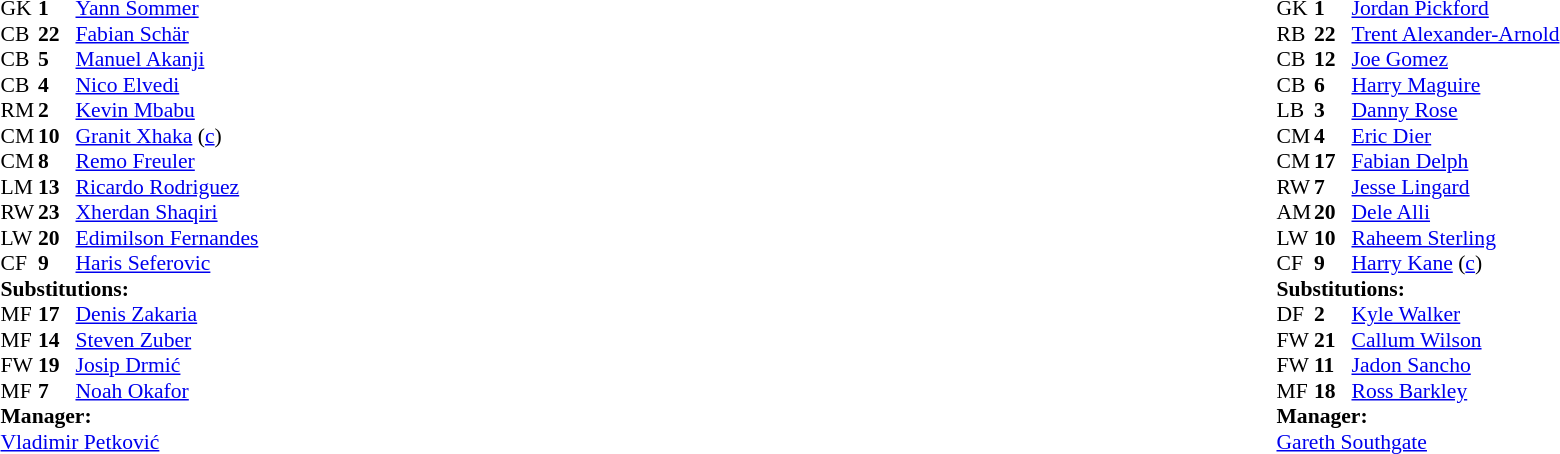<table width="100%">
<tr>
<td valign="top" width="40%"><br><table style="font-size:90%" cellspacing="0" cellpadding="0">
<tr>
<th width=25></th>
<th width=25></th>
</tr>
<tr>
<td>GK</td>
<td><strong>1</strong></td>
<td><a href='#'>Yann Sommer</a></td>
</tr>
<tr>
<td>CB</td>
<td><strong>22</strong></td>
<td><a href='#'>Fabian Schär</a></td>
</tr>
<tr>
<td>CB</td>
<td><strong>5</strong></td>
<td><a href='#'>Manuel Akanji</a></td>
</tr>
<tr>
<td>CB</td>
<td><strong>4</strong></td>
<td><a href='#'>Nico Elvedi</a></td>
</tr>
<tr>
<td>RM</td>
<td><strong>2</strong></td>
<td><a href='#'>Kevin Mbabu</a></td>
</tr>
<tr>
<td>CM</td>
<td><strong>10</strong></td>
<td><a href='#'>Granit Xhaka</a> (<a href='#'>c</a>)</td>
<td></td>
</tr>
<tr>
<td>CM</td>
<td><strong>8</strong></td>
<td><a href='#'>Remo Freuler</a></td>
</tr>
<tr>
<td>LM</td>
<td><strong>13</strong></td>
<td><a href='#'>Ricardo Rodriguez</a></td>
<td></td>
<td></td>
</tr>
<tr>
<td>RW</td>
<td><strong>23</strong></td>
<td><a href='#'>Xherdan Shaqiri</a></td>
<td></td>
<td></td>
</tr>
<tr>
<td>LW</td>
<td><strong>20</strong></td>
<td><a href='#'>Edimilson Fernandes</a></td>
<td></td>
<td></td>
</tr>
<tr>
<td>CF</td>
<td><strong>9</strong></td>
<td><a href='#'>Haris Seferovic</a></td>
<td></td>
<td></td>
</tr>
<tr>
<td colspan=3><strong>Substitutions:</strong></td>
</tr>
<tr>
<td>MF</td>
<td><strong>17</strong></td>
<td><a href='#'>Denis Zakaria</a></td>
<td></td>
<td></td>
</tr>
<tr>
<td>MF</td>
<td><strong>14</strong></td>
<td><a href='#'>Steven Zuber</a></td>
<td></td>
<td></td>
</tr>
<tr>
<td>FW</td>
<td><strong>19</strong></td>
<td><a href='#'>Josip Drmić</a></td>
<td></td>
<td></td>
</tr>
<tr>
<td>MF</td>
<td><strong>7</strong></td>
<td><a href='#'>Noah Okafor</a></td>
<td></td>
<td></td>
</tr>
<tr>
<td colspan=3><strong>Manager:</strong></td>
</tr>
<tr>
<td colspan=3><a href='#'>Vladimir Petković</a></td>
</tr>
</table>
</td>
<td valign="top"></td>
<td valign="top" width="50%"><br><table style="font-size:90%; margin:auto" cellspacing="0" cellpadding="0">
<tr>
<th width=25></th>
<th width=25></th>
</tr>
<tr>
<td>GK</td>
<td><strong>1</strong></td>
<td><a href='#'>Jordan Pickford</a></td>
</tr>
<tr>
<td>RB</td>
<td><strong>22</strong></td>
<td><a href='#'>Trent Alexander-Arnold</a></td>
</tr>
<tr>
<td>CB</td>
<td><strong>12</strong></td>
<td><a href='#'>Joe Gomez</a></td>
</tr>
<tr>
<td>CB</td>
<td><strong>6</strong></td>
<td><a href='#'>Harry Maguire</a></td>
</tr>
<tr>
<td>LB</td>
<td><strong>3</strong></td>
<td><a href='#'>Danny Rose</a></td>
<td></td>
<td></td>
</tr>
<tr>
<td>CM</td>
<td><strong>4</strong></td>
<td><a href='#'>Eric Dier</a></td>
</tr>
<tr>
<td>CM</td>
<td><strong>17</strong></td>
<td><a href='#'>Fabian Delph</a></td>
<td></td>
<td></td>
</tr>
<tr>
<td>RW</td>
<td><strong>7</strong></td>
<td><a href='#'>Jesse Lingard</a></td>
<td></td>
<td></td>
</tr>
<tr>
<td>AM</td>
<td><strong>20</strong></td>
<td><a href='#'>Dele Alli</a></td>
</tr>
<tr>
<td>LW</td>
<td><strong>10</strong></td>
<td><a href='#'>Raheem Sterling</a></td>
</tr>
<tr>
<td>CF</td>
<td><strong>9</strong></td>
<td><a href='#'>Harry Kane</a> (<a href='#'>c</a>)</td>
<td></td>
<td></td>
</tr>
<tr>
<td colspan=3><strong>Substitutions:</strong></td>
</tr>
<tr>
<td>DF</td>
<td><strong>2</strong></td>
<td><a href='#'>Kyle Walker</a></td>
<td></td>
<td></td>
</tr>
<tr>
<td>FW</td>
<td><strong>21</strong></td>
<td><a href='#'>Callum Wilson</a></td>
<td></td>
<td></td>
</tr>
<tr>
<td>FW</td>
<td><strong>11</strong></td>
<td><a href='#'>Jadon Sancho</a></td>
<td></td>
<td></td>
</tr>
<tr>
<td>MF</td>
<td><strong>18</strong></td>
<td><a href='#'>Ross Barkley</a></td>
<td></td>
<td></td>
</tr>
<tr>
<td colspan=3><strong>Manager:</strong></td>
</tr>
<tr>
<td colspan=3><a href='#'>Gareth Southgate</a></td>
</tr>
</table>
</td>
</tr>
</table>
